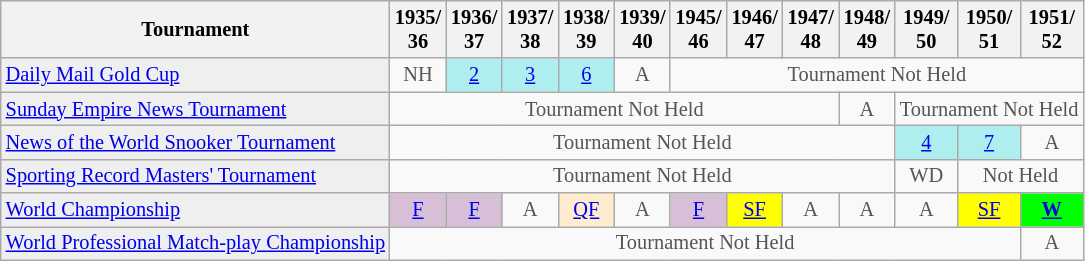<table class="wikitable" style="font-size:85%;">
<tr>
<th>Tournament</th>
<th>1935/<br>36</th>
<th>1936/<br>37</th>
<th>1937/<br>38</th>
<th>1938/<br>39</th>
<th>1939/<br>40</th>
<th>1945/<br>46</th>
<th>1946/<br>47</th>
<th>1947/<br>48</th>
<th>1948/<br>49</th>
<th>1949/<br>50</th>
<th>1950/<br>51</th>
<th>1951/<br>52</th>
</tr>
<tr>
<td style="background:#EFEFEF;"><a href='#'>Daily Mail Gold Cup</a></td>
<td align="center" style="color:#555555;">NH</td>
<td align="center" style="background:#afeeee;"><a href='#'>2</a></td>
<td align="center" style="background:#afeeee;"><a href='#'>3</a></td>
<td align="center" style="background:#afeeee;"><a href='#'>6</a></td>
<td align="center" style="color:#555555;">A</td>
<td colspan="7" style="text-align:center; color:#555555;">Tournament Not Held</td>
</tr>
<tr>
<td style="background:#EFEFEF;"><a href='#'>Sunday Empire News Tournament</a></td>
<td colspan="8" style="text-align:center; color:#555555;">Tournament Not Held</td>
<td align="center" style="color:#555555;">A</td>
<td colspan="3" style="text-align:center; color:#555555;">Tournament Not Held</td>
</tr>
<tr>
<td style="background:#EFEFEF;"><a href='#'>News of the World Snooker Tournament</a></td>
<td colspan="9" style="text-align:center; color:#555555;">Tournament Not Held</td>
<td align="center" style="background:#afeeee;"><a href='#'>4</a></td>
<td align="center" style="background:#afeeee;"><a href='#'>7</a></td>
<td align="center" style="color:#555555;">A</td>
</tr>
<tr>
<td style="background:#EFEFEF;"><a href='#'>Sporting Record Masters' Tournament</a></td>
<td colspan="9" style="text-align:center; color:#555555;">Tournament Not Held</td>
<td style="text-align:center; color:#555555;">WD</td>
<td colspan="2" style="text-align:center; color:#555555;">Not Held</td>
</tr>
<tr>
<td style="background:#EFEFEF;"><a href='#'>World Championship</a></td>
<td style="text-align:center; background:thistle;"><a href='#'>F</a></td>
<td style="text-align:center; background:thistle;"><a href='#'>F</a></td>
<td align="center" style="color:#555555;">A</td>
<td style="text-align:center; background:#ffebcd;"><a href='#'>QF</a></td>
<td align="center" style="color:#555555;">A</td>
<td style="text-align:center; background:thistle;"><a href='#'>F</a></td>
<td style="text-align:center; background:yellow;"><a href='#'>SF</a></td>
<td align="center" style="color:#555555;">A</td>
<td align="center" style="color:#555555;">A</td>
<td align="center" style="color:#555555;">A</td>
<td style="text-align:center; background:yellow;"><a href='#'>SF</a></td>
<td style="text-align:center; background:#0f0;"><a href='#'><strong>W</strong></a></td>
</tr>
<tr>
<td style="background:#EFEFEF;"><a href='#'>World Professional Match-play Championship</a></td>
<td colspan="11" style="text-align:center; color:#555555;">Tournament Not Held</td>
<td align="center" style="color:#555555;">A</td>
</tr>
</table>
